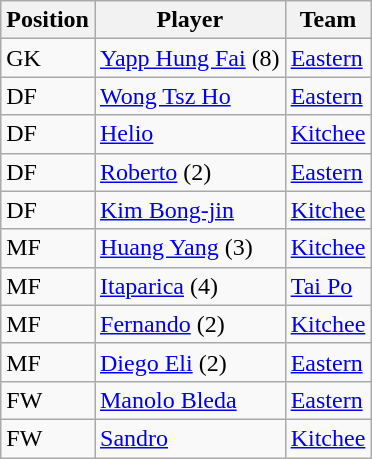<table class="wikitable">
<tr>
<th>Position</th>
<th>Player</th>
<th>Team</th>
</tr>
<tr>
<td>GK</td>
<td> <a href='#'>Yapp Hung Fai</a> (8)</td>
<td><a href='#'>Eastern</a></td>
</tr>
<tr>
<td>DF</td>
<td> <a href='#'>Wong Tsz Ho</a></td>
<td><a href='#'>Eastern</a></td>
</tr>
<tr>
<td>DF</td>
<td> <a href='#'>Helio</a></td>
<td><a href='#'>Kitchee</a></td>
</tr>
<tr>
<td>DF</td>
<td> <a href='#'>Roberto</a> (2)</td>
<td><a href='#'>Eastern</a></td>
</tr>
<tr>
<td>DF</td>
<td> <a href='#'>Kim Bong-jin</a></td>
<td><a href='#'>Kitchee</a></td>
</tr>
<tr>
<td>MF</td>
<td> <a href='#'>Huang Yang</a> (3)</td>
<td><a href='#'>Kitchee</a></td>
</tr>
<tr>
<td>MF</td>
<td> <a href='#'>Itaparica</a> (4)</td>
<td><a href='#'>Tai Po</a></td>
</tr>
<tr>
<td>MF</td>
<td> <a href='#'>Fernando</a> (2)</td>
<td><a href='#'>Kitchee</a></td>
</tr>
<tr>
<td>MF</td>
<td> <a href='#'>Diego Eli</a> (2)</td>
<td><a href='#'>Eastern</a></td>
</tr>
<tr>
<td>FW</td>
<td> <a href='#'>Manolo Bleda</a></td>
<td><a href='#'>Eastern</a></td>
</tr>
<tr>
<td>FW</td>
<td> <a href='#'>Sandro</a></td>
<td><a href='#'>Kitchee</a></td>
</tr>
</table>
